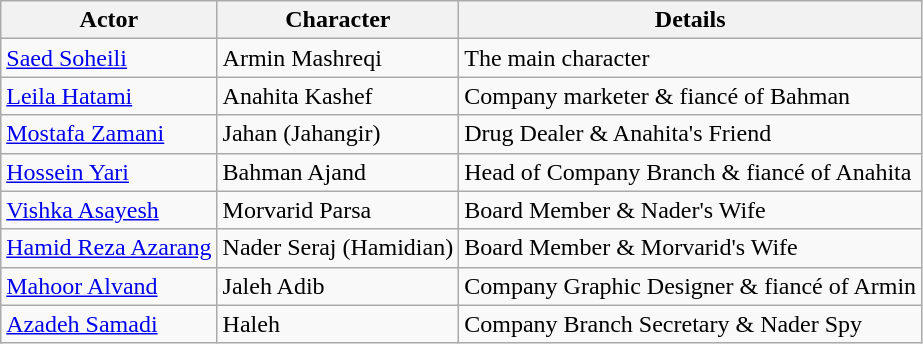<table class="wikitable">
<tr>
<th>Actor</th>
<th>Character</th>
<th>Details</th>
</tr>
<tr>
<td><a href='#'>Saed Soheili</a></td>
<td>Armin Mashreqi</td>
<td>The main character</td>
</tr>
<tr>
<td><a href='#'>Leila Hatami</a></td>
<td>Anahita Kashef</td>
<td>Company marketer & fiancé of Bahman</td>
</tr>
<tr>
<td><a href='#'>Mostafa Zamani</a></td>
<td>Jahan (Jahangir)</td>
<td>Drug Dealer & Anahita's Friend</td>
</tr>
<tr>
<td><a href='#'>Hossein Yari</a></td>
<td>Bahman Ajand</td>
<td>Head of Company Branch & fiancé of Anahita</td>
</tr>
<tr>
<td><a href='#'>Vishka Asayesh</a></td>
<td>Morvarid Parsa</td>
<td>Board Member & Nader's Wife</td>
</tr>
<tr>
<td><a href='#'>Hamid Reza Azarang</a></td>
<td>Nader Seraj (Hamidian)</td>
<td>Board Member & Morvarid's Wife</td>
</tr>
<tr>
<td><a href='#'>Mahoor Alvand</a></td>
<td>Jaleh Adib</td>
<td>Company Graphic Designer & fiancé of Armin</td>
</tr>
<tr>
<td><a href='#'>Azadeh Samadi</a></td>
<td>Haleh</td>
<td>Company Branch Secretary & Nader Spy</td>
</tr>
</table>
